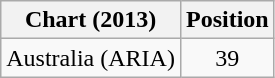<table class="wikitable">
<tr>
<th>Chart (2013)</th>
<th>Position</th>
</tr>
<tr>
<td>Australia (ARIA)</td>
<td style="text-align:center;">39</td>
</tr>
</table>
